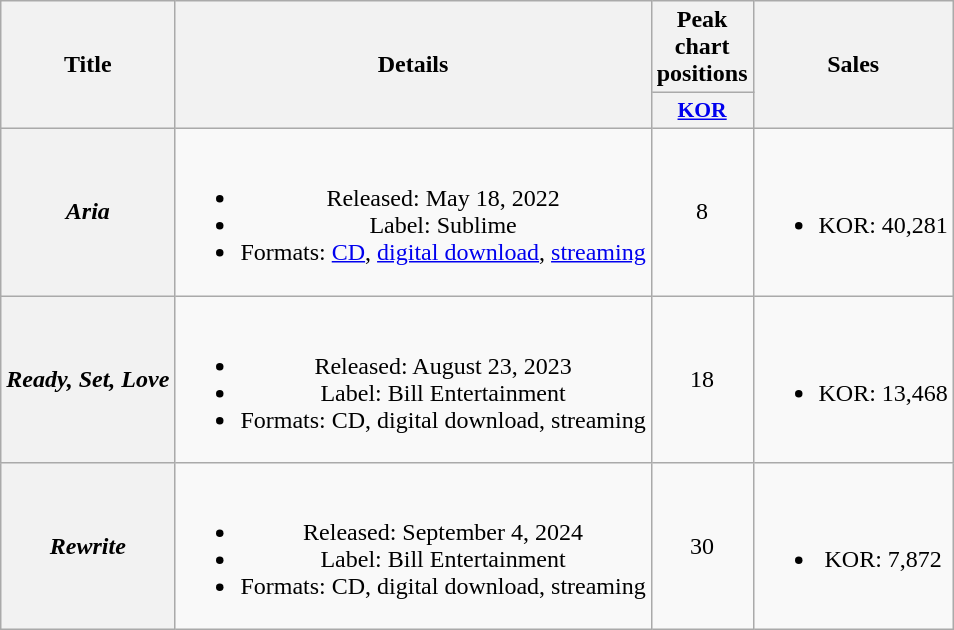<table class="wikitable plainrowheaders" style="text-align:center">
<tr>
<th scope="col" rowspan="2">Title</th>
<th scope="col" rowspan="2">Details</th>
<th scope="col">Peak chart<br>positions</th>
<th scope="col" rowspan="2">Sales</th>
</tr>
<tr>
<th scope="col" style="font-size:90%; width:2.5em"><a href='#'>KOR</a><br></th>
</tr>
<tr>
<th scope="row"><em>Aria</em></th>
<td><br><ul><li>Released: May 18, 2022</li><li>Label: Sublime</li><li>Formats: <a href='#'>CD</a>, <a href='#'>digital download</a>, <a href='#'>streaming</a></li></ul></td>
<td>8</td>
<td><br><ul><li>KOR: 40,281</li></ul></td>
</tr>
<tr>
<th scope="row"><em>Ready, Set, Love</em></th>
<td><br><ul><li>Released: August 23, 2023</li><li>Label: Bill Entertainment</li><li>Formats: CD, digital download, streaming</li></ul></td>
<td>18</td>
<td><br><ul><li>KOR: 13,468</li></ul></td>
</tr>
<tr>
<th scope="row"><em>Rewrite</em></th>
<td><br><ul><li>Released: September 4, 2024</li><li>Label: Bill Entertainment</li><li>Formats: CD, digital download, streaming</li></ul></td>
<td>30</td>
<td><br><ul><li>KOR: 7,872</li></ul></td>
</tr>
</table>
